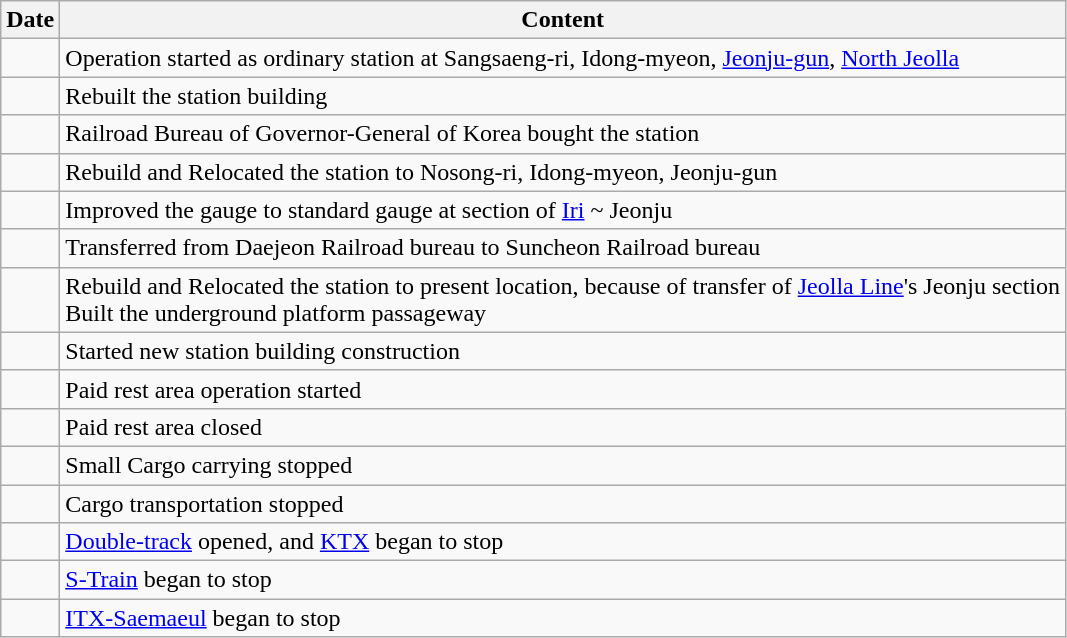<table class="wikitable">
<tr>
<th>Date</th>
<th>Content</th>
</tr>
<tr>
<td></td>
<td>Operation started as ordinary station at Sangsaeng-ri, Idong-myeon, <a href='#'>Jeonju-gun</a>, <a href='#'>North Jeolla</a></td>
</tr>
<tr>
<td></td>
<td>Rebuilt the station building</td>
</tr>
<tr>
<td></td>
<td>Railroad Bureau of Governor-General of Korea bought the station</td>
</tr>
<tr>
<td></td>
<td>Rebuild and Relocated the station to Nosong-ri, Idong-myeon, Jeonju-gun</td>
</tr>
<tr>
<td></td>
<td>Improved the gauge to standard gauge at section of <a href='#'>Iri</a> ~ Jeonju</td>
</tr>
<tr>
<td></td>
<td>Transferred from Daejeon Railroad bureau to Suncheon Railroad bureau</td>
</tr>
<tr>
<td></td>
<td>Rebuild and Relocated the station to present location, because of transfer of <a href='#'>Jeolla Line</a>'s Jeonju section<br>Built the underground platform passageway</td>
</tr>
<tr>
<td></td>
<td>Started new station building construction</td>
</tr>
<tr>
<td></td>
<td>Paid rest area operation started</td>
</tr>
<tr>
<td></td>
<td>Paid rest area closed</td>
</tr>
<tr>
<td></td>
<td>Small Cargo carrying stopped</td>
</tr>
<tr>
<td></td>
<td>Cargo transportation stopped</td>
</tr>
<tr>
<td></td>
<td><a href='#'>Double-track</a> opened, and <a href='#'>KTX</a> began to stop</td>
</tr>
<tr>
<td></td>
<td><a href='#'>S-Train</a> began to stop</td>
</tr>
<tr>
<td></td>
<td><a href='#'>ITX-Saemaeul</a> began to stop</td>
</tr>
</table>
